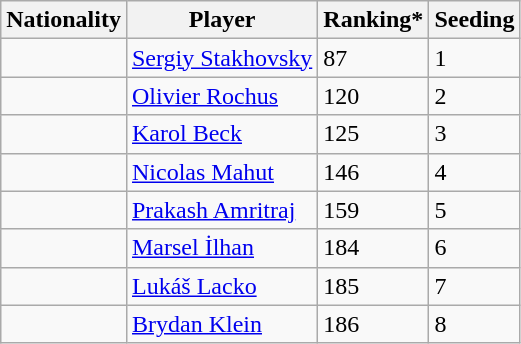<table class="wikitable" border="1">
<tr>
<th>Nationality</th>
<th>Player</th>
<th>Ranking*</th>
<th>Seeding</th>
</tr>
<tr>
<td></td>
<td><a href='#'>Sergiy Stakhovsky</a></td>
<td>87</td>
<td>1</td>
</tr>
<tr>
<td></td>
<td><a href='#'>Olivier Rochus</a></td>
<td>120</td>
<td>2</td>
</tr>
<tr>
<td></td>
<td><a href='#'>Karol Beck</a></td>
<td>125</td>
<td>3</td>
</tr>
<tr>
<td></td>
<td><a href='#'>Nicolas Mahut</a></td>
<td>146</td>
<td>4</td>
</tr>
<tr>
<td></td>
<td><a href='#'>Prakash Amritraj</a></td>
<td>159</td>
<td>5</td>
</tr>
<tr>
<td></td>
<td><a href='#'>Marsel İlhan</a></td>
<td>184</td>
<td>6</td>
</tr>
<tr>
<td></td>
<td><a href='#'>Lukáš Lacko</a></td>
<td>185</td>
<td>7</td>
</tr>
<tr>
<td></td>
<td><a href='#'>Brydan Klein</a></td>
<td>186</td>
<td>8</td>
</tr>
</table>
